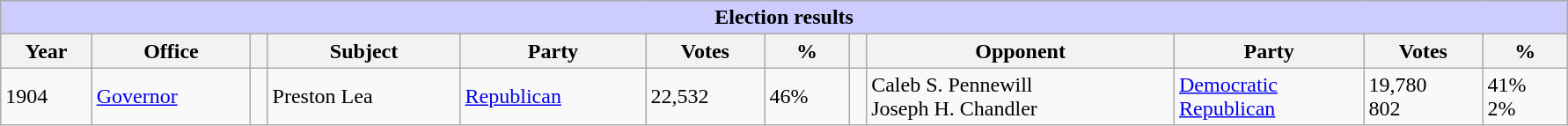<table class=wikitable style="width: 94%" style="text-align: center;" align="center">
<tr bgcolor=#cccccc>
<th colspan=12 style="background: #ccccff;">Election results</th>
</tr>
<tr>
<th><strong>Year</strong></th>
<th><strong>Office</strong></th>
<th></th>
<th><strong>Subject</strong></th>
<th><strong>Party</strong></th>
<th><strong>Votes</strong></th>
<th><strong>%</strong></th>
<th></th>
<th><strong>Opponent</strong></th>
<th><strong>Party</strong></th>
<th><strong>Votes</strong></th>
<th><strong>%</strong></th>
</tr>
<tr>
<td>1904</td>
<td><a href='#'>Governor</a></td>
<td></td>
<td>Preston Lea</td>
<td><a href='#'>Republican</a></td>
<td>22,532</td>
<td>46%</td>
<td></td>
<td>Caleb S. Pennewill<br> Joseph H. Chandler</td>
<td><a href='#'>Democratic</a><br><a href='#'>Republican</a></td>
<td>19,780<br>802</td>
<td>41%<br>2%</td>
</tr>
</table>
